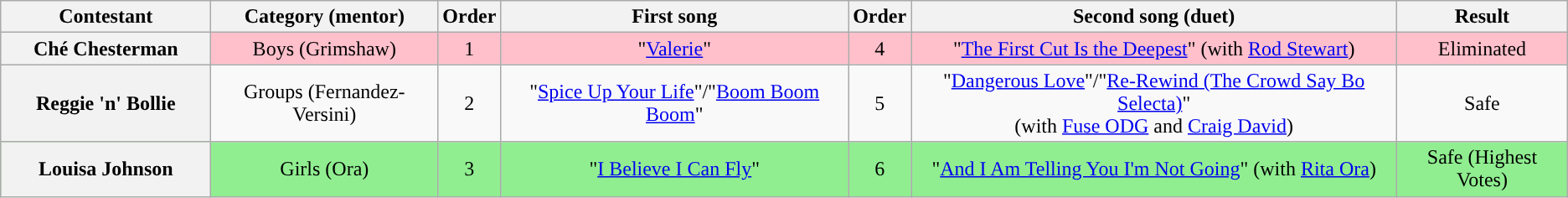<table class="wikitable plainrowheaders" style="text-align:center;">
<tr>
<th scope="col" style="width:10em;">Contestant</th>
<th scope="col">Category (mentor)</th>
<th scope="col">Order</th>
<th scope="col">First song</th>
<th scope="col">Order</th>
<th scope="col">Second song (duet)</th>
<th scope="col">Result</th>
</tr>
<tr style="background:pink;">
<th scope="row">Ché Chesterman</th>
<td>Boys (Grimshaw)</td>
<td>1</td>
<td>"<a href='#'>Valerie</a>"</td>
<td>4</td>
<td>"<a href='#'>The First Cut Is the Deepest</a>" (with <a href='#'>Rod Stewart</a>)</td>
<td>Eliminated</td>
</tr>
<tr>
<th scope="row">Reggie 'n' Bollie</th>
<td>Groups (Fernandez-Versini)</td>
<td>2</td>
<td>"<a href='#'>Spice Up Your Life</a>"/"<a href='#'>Boom Boom Boom</a>"</td>
<td>5</td>
<td>"<a href='#'>Dangerous Love</a>"/"<a href='#'>Re-Rewind (The Crowd Say Bo Selecta)</a>"<br>(with <a href='#'>Fuse ODG</a> and <a href='#'>Craig David</a>)</td>
<td>Safe</td>
</tr>
<tr style="background:lightgreen;">
<th scope="row">Louisa Johnson</th>
<td>Girls (Ora)</td>
<td>3</td>
<td>"<a href='#'>I Believe I Can Fly</a>"</td>
<td>6</td>
<td>"<a href='#'>And I Am Telling You I'm Not Going</a>" (with <a href='#'>Rita Ora</a>)</td>
<td>Safe (Highest Votes)</td>
</tr>
</table>
